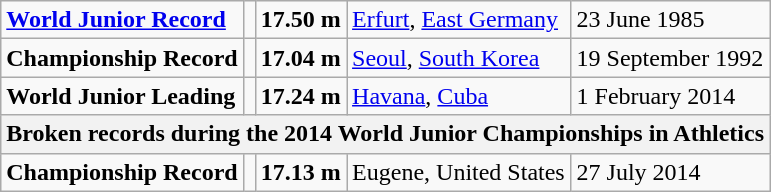<table class="wikitable">
<tr>
<td><strong><a href='#'>World Junior Record</a></strong></td>
<td></td>
<td><strong>17.50 m</strong></td>
<td><a href='#'>Erfurt</a>, <a href='#'>East Germany</a></td>
<td>23 June 1985</td>
</tr>
<tr>
<td><strong>Championship Record</strong></td>
<td></td>
<td><strong>17.04 m</strong></td>
<td><a href='#'>Seoul</a>, <a href='#'>South Korea</a></td>
<td>19 September 1992</td>
</tr>
<tr>
<td><strong>World Junior Leading</strong></td>
<td></td>
<td><strong>17.24 m</strong></td>
<td><a href='#'>Havana</a>, <a href='#'>Cuba</a></td>
<td>1 February 2014</td>
</tr>
<tr>
<th colspan="5">Broken records during the 2014 World Junior Championships in Athletics</th>
</tr>
<tr>
<td><strong>Championship Record</strong></td>
<td></td>
<td><strong>17.13 m</strong></td>
<td>Eugene, United States</td>
<td>27 July 2014</td>
</tr>
</table>
